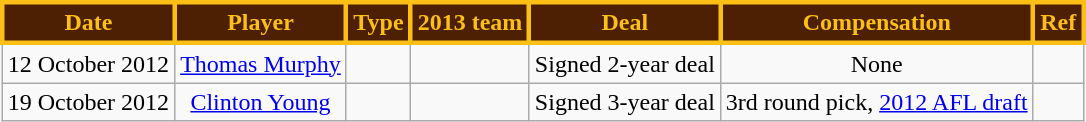<table class="wikitable" style="text-align:center">
<tr>
<th style="background:#4D2004; color:#FBBF15; border: solid #FBBF15">Date</th>
<th style="background:#4D2004; color:#FBBF15; border: solid #FBBF15">Player</th>
<th style="background:#4D2004; color:#FBBF15; border: solid #FBBF15">Type</th>
<th style="background:#4D2004; color:#FBBF15; border: solid #FBBF15">2013 team</th>
<th style="background:#4D2004; color:#FBBF15; border: solid #FBBF15">Deal</th>
<th style="background:#4D2004; color:#FBBF15; border: solid #FBBF15">Compensation</th>
<th style="background:#4D2004; color:#FBBF15; border: solid #FBBF15">Ref</th>
</tr>
<tr>
<td>12 October 2012</td>
<td><a href='#'>Thomas Murphy</a></td>
<td></td>
<td></td>
<td>Signed 2-year deal</td>
<td>None</td>
<td></td>
</tr>
<tr>
<td>19 October 2012</td>
<td><a href='#'>Clinton Young</a></td>
<td></td>
<td></td>
<td>Signed 3-year deal</td>
<td>3rd round pick, <a href='#'>2012 AFL draft</a></td>
<td></td>
</tr>
</table>
